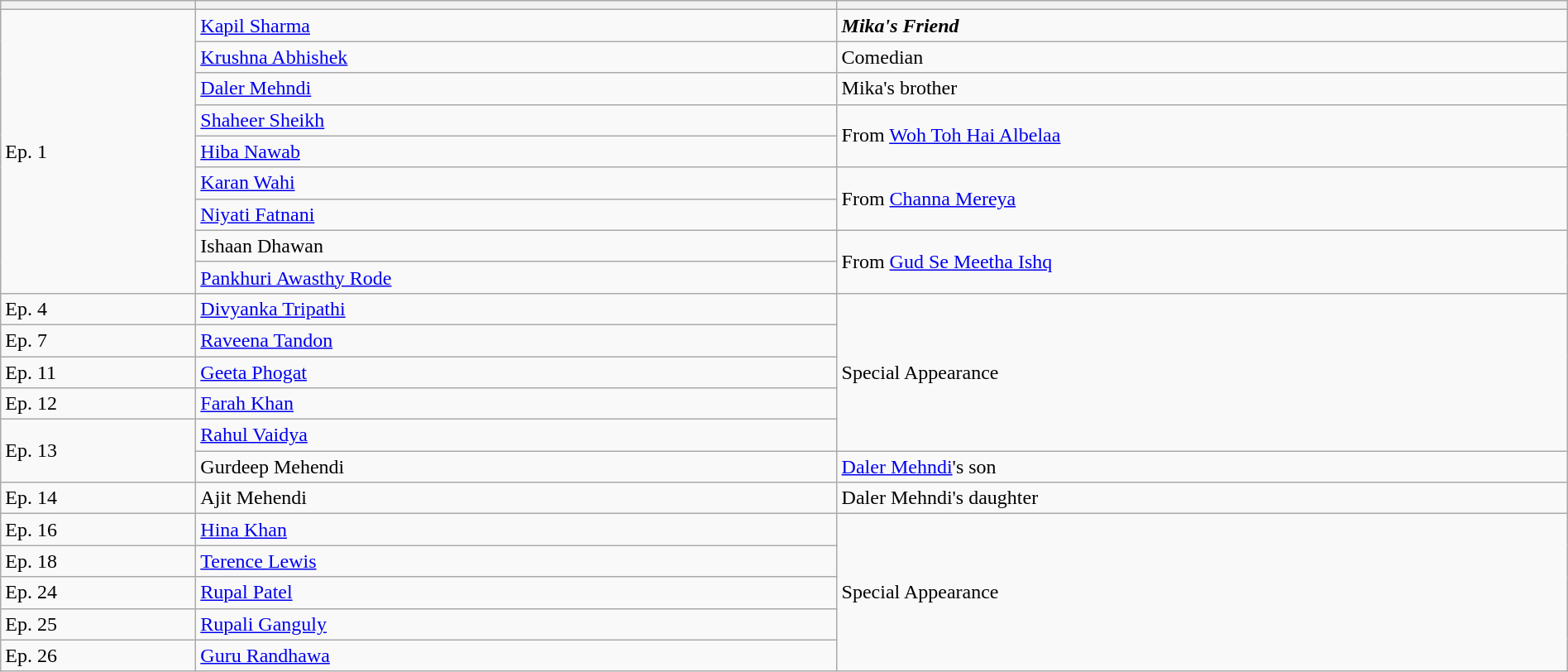<table class="wikitable" style="width:100%;">
<tr>
<th></th>
<th></th>
<th></th>
</tr>
<tr>
<td rowspan="9">Ep. 1</td>
<td><a href='#'>Kapil Sharma</a></td>
<td><strong><em><strong> Mika's Friend<em></td>
</tr>
<tr>
<td><a href='#'>Krushna Abhishek</a></td>
<td></em>Comedian<em></td>
</tr>
<tr>
<td><a href='#'>Daler Mehndi</a></td>
<td></em>Mika's brother<em></td>
</tr>
<tr>
<td><a href='#'>Shaheer Sheikh</a></td>
<td rowspan="2"></em>From <a href='#'>Woh Toh Hai Albelaa</a><em></td>
</tr>
<tr>
<td><a href='#'>Hiba Nawab</a></td>
</tr>
<tr>
<td><a href='#'>Karan Wahi</a></td>
<td rowspan="2"></em>From <a href='#'>Channa Mereya</a><em></td>
</tr>
<tr>
<td><a href='#'>Niyati Fatnani</a></td>
</tr>
<tr>
<td>Ishaan Dhawan</td>
<td rowspan="2"></em>From <a href='#'>Gud Se Meetha Ishq</a><em></td>
</tr>
<tr>
<td><a href='#'>Pankhuri Awasthy Rode</a></td>
</tr>
<tr>
<td>Ep. 4</td>
<td><a href='#'>Divyanka Tripathi</a></td>
<td rowspan="5"></em>Special Appearance<em></td>
</tr>
<tr>
<td>Ep. 7</td>
<td><a href='#'>Raveena Tandon</a></td>
</tr>
<tr>
<td>Ep. 11</td>
<td><a href='#'>Geeta Phogat</a></td>
</tr>
<tr>
<td>Ep. 12</td>
<td><a href='#'>Farah Khan</a></td>
</tr>
<tr>
<td rowspan=2>Ep. 13</td>
<td><a href='#'>Rahul Vaidya</a></td>
</tr>
<tr>
<td>Gurdeep Mehendi</td>
<td></em><a href='#'>Daler Mehndi</a>'s son<em></td>
</tr>
<tr>
<td>Ep. 14</td>
<td>Ajit Mehendi</td>
<td></em>Daler Mehndi's daughter<em></td>
</tr>
<tr>
<td>Ep. 16</td>
<td><a href='#'>Hina Khan</a></td>
<td rowspan="5"></em>Special Appearance<em></td>
</tr>
<tr>
<td>Ep. 18</td>
<td><a href='#'>Terence Lewis</a></td>
</tr>
<tr>
<td>Ep. 24</td>
<td><a href='#'>Rupal Patel</a></td>
</tr>
<tr>
<td>Ep. 25</td>
<td><a href='#'>Rupali Ganguly</a></td>
</tr>
<tr>
<td>Ep. 26</td>
<td><a href='#'>Guru Randhawa</a></td>
</tr>
</table>
